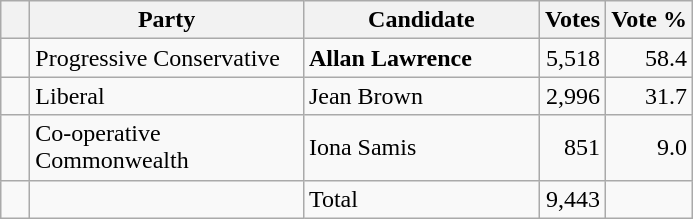<table class="wikitable">
<tr>
<th></th>
<th scope="col" width="175">Party</th>
<th scope="col" width="150">Candidate</th>
<th>Votes</th>
<th>Vote %</th>
</tr>
<tr>
<td>   </td>
<td>Progressive Conservative</td>
<td><strong>Allan Lawrence</strong></td>
<td align=right>5,518</td>
<td align=right>58.4</td>
</tr>
<tr |>
<td>   </td>
<td>Liberal</td>
<td>Jean Brown</td>
<td align=right>2,996</td>
<td align=right>31.7</td>
</tr>
<tr |>
<td>   </td>
<td>Co-operative Commonwealth</td>
<td>Iona Samis</td>
<td align=right>851</td>
<td align=right>9.0<br></td>
</tr>
<tr |>
<td></td>
<td></td>
<td>Total</td>
<td align=right>9,443</td>
<td></td>
</tr>
</table>
